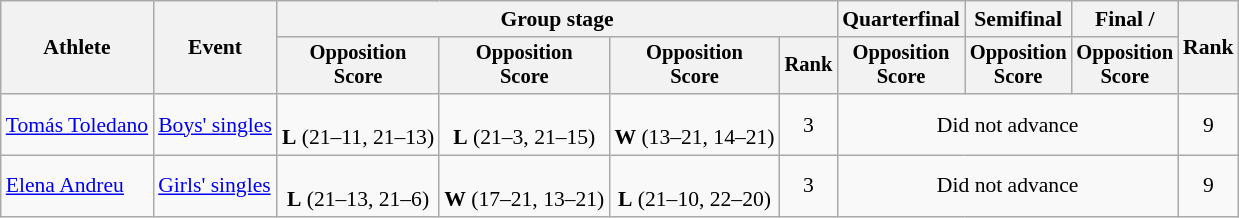<table class="wikitable" style="font-size:90%">
<tr>
<th rowspan=2>Athlete</th>
<th rowspan=2>Event</th>
<th colspan=4>Group stage</th>
<th>Quarterfinal</th>
<th>Semifinal</th>
<th>Final / </th>
<th rowspan=2>Rank</th>
</tr>
<tr style="font-size:95%">
<th>Opposition<br>Score</th>
<th>Opposition<br>Score</th>
<th>Opposition<br>Score</th>
<th>Rank</th>
<th>Opposition<br>Score</th>
<th>Opposition<br>Score</th>
<th>Opposition<br>Score</th>
</tr>
<tr align=center>
<td align=left><a href='#'>Tomás Toledano</a></td>
<td align=left><a href='#'>Boys' singles</a></td>
<td><br><strong>L</strong> (21–11, 21–13)</td>
<td><br><strong>L</strong> (21–3, 21–15)</td>
<td><br><strong>W</strong> (13–21, 14–21)</td>
<td>3</td>
<td colspan=3>Did not advance</td>
<td>9</td>
</tr>
<tr align=center>
<td align=left><a href='#'>Elena Andreu</a></td>
<td align=left><a href='#'>Girls' singles</a></td>
<td><br><strong>L</strong> (21–13, 21–6)</td>
<td><br><strong>W</strong> (17–21, 13–21)</td>
<td><br><strong>L</strong> (21–10, 22–20)</td>
<td>3</td>
<td colspan=3>Did not advance</td>
<td>9</td>
</tr>
</table>
